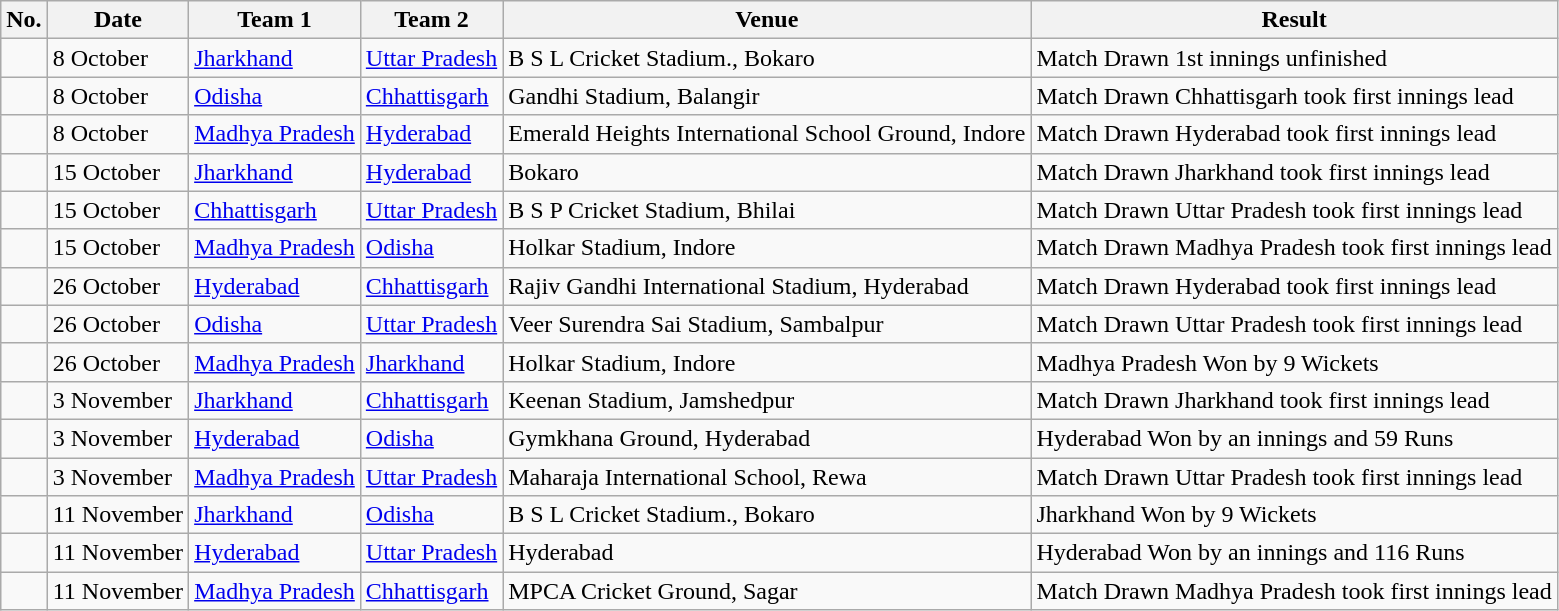<table class="wikitable collapsible collapsed">
<tr>
<th>No.</th>
<th>Date</th>
<th>Team 1</th>
<th>Team 2</th>
<th>Venue</th>
<th>Result</th>
</tr>
<tr>
<td> </td>
<td>8 October</td>
<td><a href='#'>Jharkhand</a></td>
<td><a href='#'>Uttar Pradesh</a></td>
<td>B S L Cricket Stadium., Bokaro</td>
<td>Match Drawn 1st innings unfinished</td>
</tr>
<tr>
<td> </td>
<td>8 October</td>
<td><a href='#'>Odisha</a></td>
<td><a href='#'>Chhattisgarh</a></td>
<td>Gandhi Stadium, Balangir</td>
<td>Match Drawn Chhattisgarh took first innings lead</td>
</tr>
<tr>
<td> </td>
<td>8 October</td>
<td><a href='#'>Madhya Pradesh</a></td>
<td><a href='#'>Hyderabad</a></td>
<td>Emerald Heights International School Ground, Indore</td>
<td>Match Drawn Hyderabad took first innings lead</td>
</tr>
<tr>
<td> </td>
<td>15 October</td>
<td><a href='#'>Jharkhand</a></td>
<td><a href='#'>Hyderabad</a></td>
<td>Bokaro</td>
<td>Match Drawn Jharkhand took first innings lead</td>
</tr>
<tr>
<td> </td>
<td>15 October</td>
<td><a href='#'>Chhattisgarh</a></td>
<td><a href='#'>Uttar Pradesh</a></td>
<td>B S P Cricket Stadium, Bhilai</td>
<td>Match Drawn Uttar Pradesh took first innings lead</td>
</tr>
<tr>
<td> </td>
<td>15 October</td>
<td><a href='#'>Madhya Pradesh</a></td>
<td><a href='#'>Odisha</a></td>
<td>Holkar Stadium, Indore</td>
<td>Match Drawn Madhya Pradesh took first innings lead</td>
</tr>
<tr>
<td> </td>
<td>26 October</td>
<td><a href='#'>Hyderabad</a></td>
<td><a href='#'>Chhattisgarh</a></td>
<td>Rajiv Gandhi International Stadium, Hyderabad</td>
<td>Match Drawn Hyderabad took first innings lead</td>
</tr>
<tr>
<td> </td>
<td>26 October</td>
<td><a href='#'>Odisha</a></td>
<td><a href='#'>Uttar Pradesh</a></td>
<td>Veer Surendra Sai Stadium, Sambalpur</td>
<td>Match Drawn Uttar Pradesh took first innings lead</td>
</tr>
<tr>
<td> </td>
<td>26 October</td>
<td><a href='#'>Madhya Pradesh</a></td>
<td><a href='#'>Jharkhand</a></td>
<td>Holkar Stadium, Indore</td>
<td>Madhya Pradesh Won by 9 Wickets</td>
</tr>
<tr>
<td> </td>
<td>3 November</td>
<td><a href='#'>Jharkhand</a></td>
<td><a href='#'>Chhattisgarh</a></td>
<td>Keenan Stadium, Jamshedpur</td>
<td>Match Drawn Jharkhand took first innings lead</td>
</tr>
<tr>
<td> </td>
<td>3 November</td>
<td><a href='#'>Hyderabad</a></td>
<td><a href='#'>Odisha</a></td>
<td>Gymkhana Ground, Hyderabad</td>
<td>Hyderabad Won by an innings and 59 Runs</td>
</tr>
<tr>
<td> </td>
<td>3 November</td>
<td><a href='#'>Madhya Pradesh</a></td>
<td><a href='#'>Uttar Pradesh</a></td>
<td>Maharaja International School, Rewa</td>
<td>Match Drawn Uttar Pradesh took first innings lead</td>
</tr>
<tr>
<td> </td>
<td>11 November</td>
<td><a href='#'>Jharkhand</a></td>
<td><a href='#'>Odisha</a></td>
<td>B S L Cricket Stadium., Bokaro</td>
<td>Jharkhand Won by 9 Wickets</td>
</tr>
<tr>
<td> </td>
<td>11 November</td>
<td><a href='#'>Hyderabad</a></td>
<td><a href='#'>Uttar Pradesh</a></td>
<td>Hyderabad</td>
<td>Hyderabad Won by an innings and 116 Runs</td>
</tr>
<tr>
<td> </td>
<td>11 November</td>
<td><a href='#'>Madhya Pradesh</a></td>
<td><a href='#'>Chhattisgarh</a></td>
<td>MPCA Cricket Ground, Sagar</td>
<td>Match Drawn Madhya Pradesh took first innings lead</td>
</tr>
</table>
